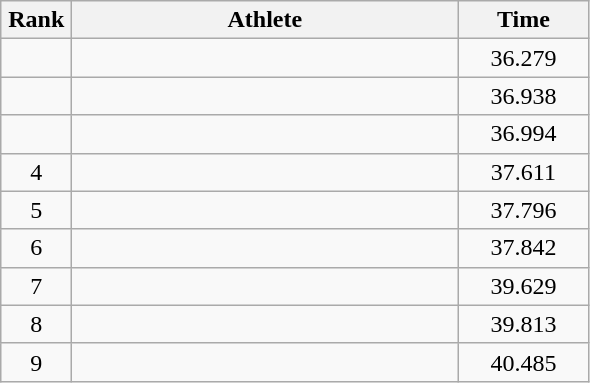<table class=wikitable style="text-align:center">
<tr>
<th width=40>Rank</th>
<th width=250>Athlete</th>
<th width=80>Time</th>
</tr>
<tr>
<td></td>
<td align=left></td>
<td>36.279</td>
</tr>
<tr>
<td></td>
<td align=left></td>
<td>36.938</td>
</tr>
<tr>
<td></td>
<td align=left></td>
<td>36.994</td>
</tr>
<tr>
<td>4</td>
<td align=left></td>
<td>37.611</td>
</tr>
<tr>
<td>5</td>
<td align=left></td>
<td>37.796</td>
</tr>
<tr>
<td>6</td>
<td align=left></td>
<td>37.842</td>
</tr>
<tr>
<td>7</td>
<td align=left></td>
<td>39.629</td>
</tr>
<tr>
<td>8</td>
<td align=left></td>
<td>39.813</td>
</tr>
<tr>
<td>9</td>
<td align=left></td>
<td>40.485</td>
</tr>
</table>
